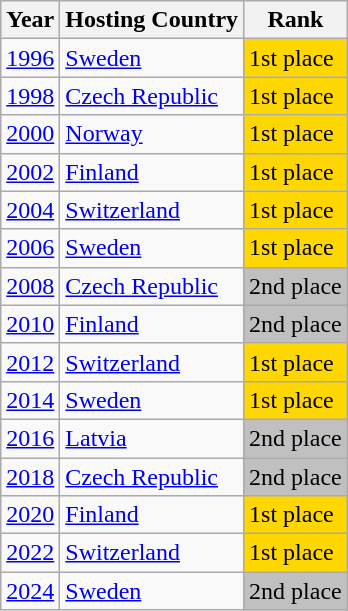<table class="wikitable" style="text-align: center;">
<tr>
<th>Year</th>
<th>Hosting Country</th>
<th>Rank</th>
</tr>
<tr>
<td><a href='#'>1996</a></td>
<td align=left> <a href='#'>Sweden</a></td>
<td align=left bgcolor=gold>1st place</td>
</tr>
<tr>
<td><a href='#'>1998</a></td>
<td align=left> <a href='#'>Czech Republic</a></td>
<td align=left bgcolor=gold>1st place</td>
</tr>
<tr>
<td><a href='#'>2000</a></td>
<td align=left> <a href='#'>Norway</a></td>
<td align=left bgcolor=gold>1st place</td>
</tr>
<tr>
<td><a href='#'>2002</a></td>
<td align=left> <a href='#'>Finland</a></td>
<td align=left bgcolor=gold>1st place</td>
</tr>
<tr>
<td><a href='#'>2004</a></td>
<td align=left> <a href='#'>Switzerland</a></td>
<td align=left bgcolor=gold>1st place</td>
</tr>
<tr>
<td><a href='#'>2006</a></td>
<td align=left> <a href='#'>Sweden</a></td>
<td align=left bgcolor=gold>1st place</td>
</tr>
<tr>
<td><a href='#'>2008</a></td>
<td align=left> <a href='#'>Czech Republic</a></td>
<td align=left bgcolor=silver>2nd place</td>
</tr>
<tr>
<td><a href='#'>2010</a></td>
<td align=left> <a href='#'>Finland</a></td>
<td align=left bgcolor=silver>2nd place</td>
</tr>
<tr>
<td><a href='#'>2012</a></td>
<td align=left> <a href='#'>Switzerland</a></td>
<td align=left bgcolor=gold>1st place</td>
</tr>
<tr>
<td><a href='#'>2014</a></td>
<td align=left> <a href='#'>Sweden</a></td>
<td align=left bgcolor=gold>1st place</td>
</tr>
<tr>
<td><a href='#'>2016</a></td>
<td align=left> <a href='#'>Latvia</a></td>
<td align=left bgcolor=silver>2nd place</td>
</tr>
<tr>
<td><a href='#'>2018</a></td>
<td align=left> <a href='#'>Czech Republic</a></td>
<td align=left bgcolor=silver>2nd place</td>
</tr>
<tr>
<td><a href='#'>2020</a></td>
<td align=left> <a href='#'>Finland</a></td>
<td align=left bgcolor=gold>1st place</td>
</tr>
<tr>
<td><a href='#'>2022</a></td>
<td align=left> <a href='#'>Switzerland</a></td>
<td align=left bgcolor=gold>1st place</td>
</tr>
<tr>
<td><a href='#'>2024</a></td>
<td align=left> <a href='#'>Sweden</a></td>
<td align=left bgcolor=silver>2nd place</td>
</tr>
</table>
